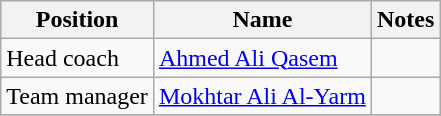<table class="wikitable">
<tr>
<th>Position</th>
<th>Name</th>
<th>Notes</th>
</tr>
<tr>
<td>Head coach</td>
<td> <a href='#'>Ahmed Ali Qasem</a></td>
<td></td>
</tr>
<tr>
<td>Team manager</td>
<td> <a href='#'>Mokhtar Ali Al-Yarm</a></td>
<td></td>
</tr>
<tr>
</tr>
</table>
